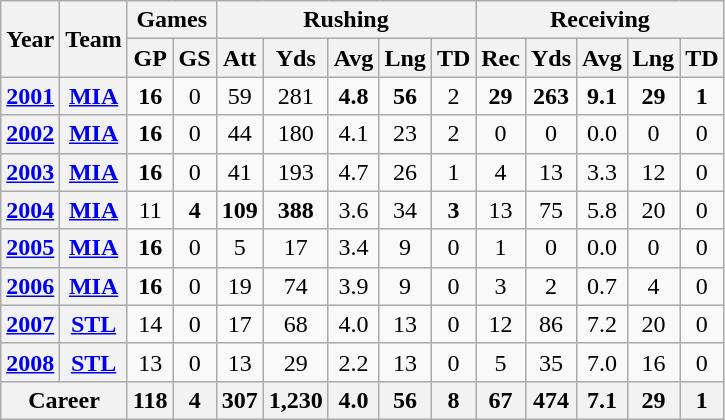<table class="wikitable" style="text-align:center;">
<tr>
<th rowspan="2">Year</th>
<th rowspan="2">Team</th>
<th colspan="2">Games</th>
<th colspan="5">Rushing</th>
<th colspan="5">Receiving</th>
</tr>
<tr>
<th>GP</th>
<th>GS</th>
<th>Att</th>
<th>Yds</th>
<th>Avg</th>
<th>Lng</th>
<th>TD</th>
<th>Rec</th>
<th>Yds</th>
<th>Avg</th>
<th>Lng</th>
<th>TD</th>
</tr>
<tr>
<th><a href='#'>2001</a></th>
<th><a href='#'>MIA</a></th>
<td><strong>16</strong></td>
<td>0</td>
<td>59</td>
<td>281</td>
<td><strong>4.8</strong></td>
<td><strong>56</strong></td>
<td>2</td>
<td><strong>29</strong></td>
<td><strong>263</strong></td>
<td><strong>9.1</strong></td>
<td><strong>29</strong></td>
<td><strong>1</strong></td>
</tr>
<tr>
<th><a href='#'>2002</a></th>
<th><a href='#'>MIA</a></th>
<td><strong>16</strong></td>
<td>0</td>
<td>44</td>
<td>180</td>
<td>4.1</td>
<td>23</td>
<td>2</td>
<td>0</td>
<td>0</td>
<td>0.0</td>
<td>0</td>
<td>0</td>
</tr>
<tr>
<th><a href='#'>2003</a></th>
<th><a href='#'>MIA</a></th>
<td><strong>16</strong></td>
<td>0</td>
<td>41</td>
<td>193</td>
<td>4.7</td>
<td>26</td>
<td>1</td>
<td>4</td>
<td>13</td>
<td>3.3</td>
<td>12</td>
<td>0</td>
</tr>
<tr>
<th><a href='#'>2004</a></th>
<th><a href='#'>MIA</a></th>
<td>11</td>
<td><strong>4</strong></td>
<td><strong>109</strong></td>
<td><strong>388</strong></td>
<td>3.6</td>
<td>34</td>
<td><strong>3</strong></td>
<td>13</td>
<td>75</td>
<td>5.8</td>
<td>20</td>
<td>0</td>
</tr>
<tr>
<th><a href='#'>2005</a></th>
<th><a href='#'>MIA</a></th>
<td><strong>16</strong></td>
<td>0</td>
<td>5</td>
<td>17</td>
<td>3.4</td>
<td>9</td>
<td>0</td>
<td>1</td>
<td>0</td>
<td>0.0</td>
<td>0</td>
<td>0</td>
</tr>
<tr>
<th><a href='#'>2006</a></th>
<th><a href='#'>MIA</a></th>
<td><strong>16</strong></td>
<td>0</td>
<td>19</td>
<td>74</td>
<td>3.9</td>
<td>9</td>
<td>0</td>
<td>3</td>
<td>2</td>
<td>0.7</td>
<td>4</td>
<td>0</td>
</tr>
<tr>
<th><a href='#'>2007</a></th>
<th><a href='#'>STL</a></th>
<td>14</td>
<td>0</td>
<td>17</td>
<td>68</td>
<td>4.0</td>
<td>13</td>
<td>0</td>
<td>12</td>
<td>86</td>
<td>7.2</td>
<td>20</td>
<td>0</td>
</tr>
<tr>
<th><a href='#'>2008</a></th>
<th><a href='#'>STL</a></th>
<td>13</td>
<td>0</td>
<td>13</td>
<td>29</td>
<td>2.2</td>
<td>13</td>
<td>0</td>
<td>5</td>
<td>35</td>
<td>7.0</td>
<td>16</td>
<td>0</td>
</tr>
<tr>
<th colspan="2">Career</th>
<th>118</th>
<th>4</th>
<th>307</th>
<th>1,230</th>
<th>4.0</th>
<th>56</th>
<th>8</th>
<th>67</th>
<th>474</th>
<th>7.1</th>
<th>29</th>
<th>1</th>
</tr>
</table>
